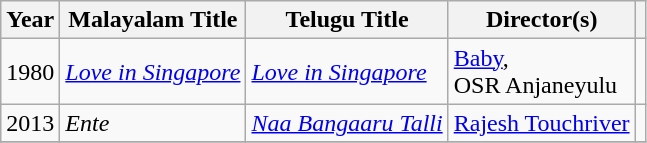<table class="wikitable sortable">
<tr>
<th>Year</th>
<th>Malayalam Title</th>
<th>Telugu Title</th>
<th>Director(s)</th>
<th class="unsortable"></th>
</tr>
<tr>
<td>1980</td>
<td><em><a href='#'>Love in Singapore</a></em></td>
<td><em><a href='#'>Love in Singapore</a></em></td>
<td><a href='#'>Baby</a>,<br>	OSR Anjaneyulu</td>
<td style="text-align:center;"></td>
</tr>
<tr>
<td>2013</td>
<td><em>Ente</em></td>
<td><em><a href='#'>Naa Bangaaru Talli</a></em></td>
<td><a href='#'>Rajesh Touchriver</a></td>
<td style="text-align:center;"></td>
</tr>
<tr>
</tr>
</table>
